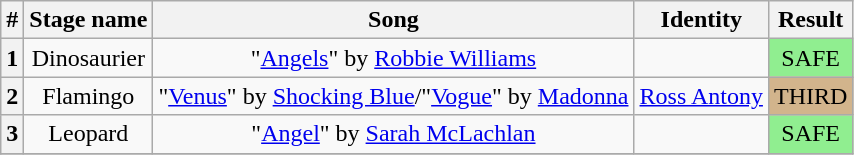<table class="wikitable plainrowheaders" style="text-align: center;">
<tr>
<th>#</th>
<th>Stage name</th>
<th>Song</th>
<th>Identity</th>
<th>Result</th>
</tr>
<tr>
<th>1</th>
<td>Dinosaurier</td>
<td>"<a href='#'>Angels</a>" by <a href='#'>Robbie Williams</a></td>
<td></td>
<td bgcolor=lightgreen>SAFE</td>
</tr>
<tr>
<th>2</th>
<td>Flamingo</td>
<td>"<a href='#'>Venus</a>" by <a href='#'>Shocking Blue</a>/"<a href='#'>Vogue</a>" by <a href='#'>Madonna</a></td>
<td><a href='#'>Ross Antony</a></td>
<td bgcolor=Tan>THIRD</td>
</tr>
<tr>
<th>3</th>
<td>Leopard</td>
<td>"<a href='#'>Angel</a>" by <a href='#'>Sarah McLachlan</a></td>
<td></td>
<td bgcolor=lightgreen>SAFE</td>
</tr>
<tr>
</tr>
</table>
